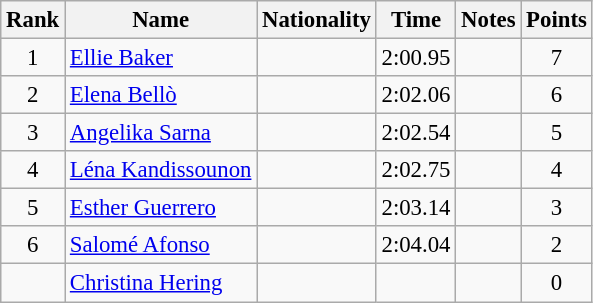<table class="wikitable sortable" style="text-align:center; font-size:95%">
<tr>
<th>Rank</th>
<th>Name</th>
<th>Nationality</th>
<th>Time</th>
<th>Notes</th>
<th>Points</th>
</tr>
<tr>
<td>1</td>
<td align=left><a href='#'>Ellie Baker</a></td>
<td align=left></td>
<td>2:00.95</td>
<td></td>
<td>7</td>
</tr>
<tr>
<td>2</td>
<td align=left><a href='#'>Elena Bellò</a></td>
<td align=left></td>
<td>2:02.06</td>
<td></td>
<td>6</td>
</tr>
<tr>
<td>3</td>
<td align=left><a href='#'>Angelika Sarna</a></td>
<td align=left></td>
<td>2:02.54</td>
<td></td>
<td>5</td>
</tr>
<tr>
<td>4</td>
<td align=left><a href='#'>Léna Kandissounon</a></td>
<td align=left></td>
<td>2:02.75</td>
<td></td>
<td>4</td>
</tr>
<tr>
<td>5</td>
<td align=left><a href='#'>Esther Guerrero</a></td>
<td align=left></td>
<td>2:03.14</td>
<td></td>
<td>3</td>
</tr>
<tr>
<td>6</td>
<td align=left><a href='#'>Salomé Afonso</a></td>
<td align=left></td>
<td>2:04.04</td>
<td></td>
<td>2</td>
</tr>
<tr>
<td></td>
<td align=left><a href='#'>Christina Hering</a></td>
<td align=left></td>
<td></td>
<td></td>
<td>0</td>
</tr>
</table>
